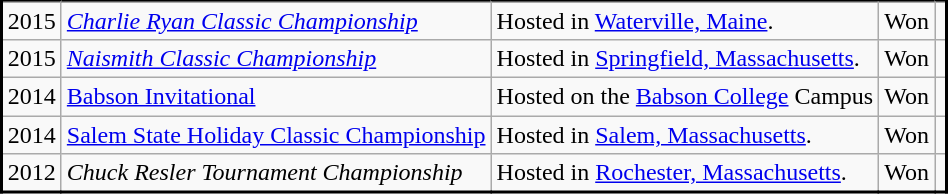<table class="wikitable sortable" style="margin:0.5em 1em 0.5em 0; border:2px #000000 solid; border-collapse:collapse;" style="text-align:center">
<tr>
</tr>
<tr>
<td>2015</td>
<td><em><a href='#'>Charlie Ryan Classic Championship</a></em></td>
<td>Hosted in <a href='#'>Waterville, Maine</a>.</td>
<td>Won</td>
<td></td>
</tr>
<tr>
<td>2015</td>
<td><em><a href='#'>Naismith Classic Championship</a></em></td>
<td>Hosted in <a href='#'>Springfield, Massachusetts</a>.</td>
<td>Won</td>
<td></td>
</tr>
<tr>
<td>2014</td>
<td><a href='#'>Babson Invitational</a></td>
<td>Hosted on the <a href='#'>Babson College</a> Campus</td>
<td>Won</td>
<td></td>
</tr>
<tr>
<td>2014</td>
<td><a href='#'>Salem State Holiday Classic Championship</a></td>
<td>Hosted in <a href='#'>Salem, Massachusetts</a>.</td>
<td>Won</td>
<td></td>
</tr>
<tr>
<td>2012</td>
<td><em>Chuck Resler Tournament Championship</em></td>
<td>Hosted in <a href='#'>Rochester, Massachusetts</a>.</td>
<td>Won</td>
<td></td>
</tr>
</table>
